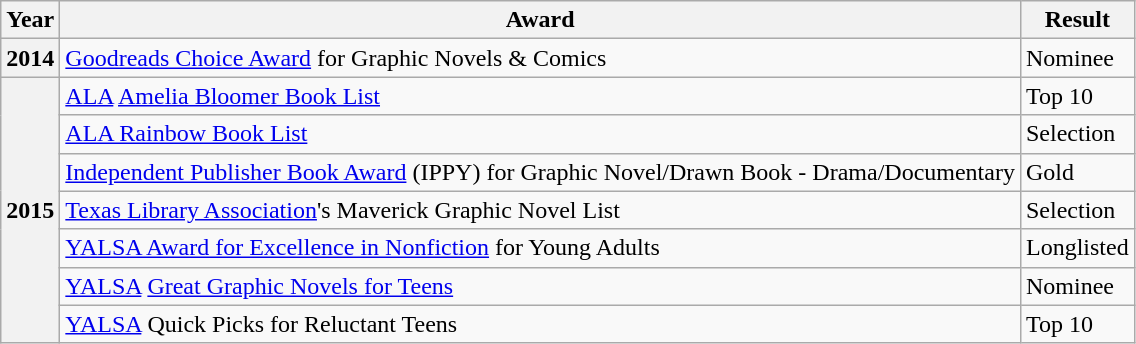<table class="wikitable">
<tr>
<th>Year</th>
<th>Award</th>
<th>Result</th>
</tr>
<tr>
<th>2014</th>
<td><a href='#'>Goodreads Choice Award</a> for Graphic Novels & Comics</td>
<td>Nominee </td>
</tr>
<tr>
<th rowspan="7">2015</th>
<td><a href='#'>ALA</a> <a href='#'>Amelia Bloomer Book List</a></td>
<td>Top 10 </td>
</tr>
<tr>
<td><a href='#'>ALA Rainbow Book List</a></td>
<td>Selection </td>
</tr>
<tr>
<td><a href='#'>Independent Publisher Book Award</a> (IPPY) for Graphic Novel/Drawn Book - Drama/Documentary</td>
<td>Gold </td>
</tr>
<tr>
<td><a href='#'>Texas Library Association</a>'s Maverick Graphic Novel List</td>
<td>Selection </td>
</tr>
<tr>
<td><a href='#'>YALSA Award for Excellence in Nonfiction</a> for Young Adults</td>
<td>Longlisted </td>
</tr>
<tr>
<td><a href='#'>YALSA</a> <a href='#'>Great Graphic Novels for Teens</a></td>
<td>Nominee </td>
</tr>
<tr>
<td><a href='#'>YALSA</a> Quick Picks for Reluctant Teens</td>
<td>Top 10 </td>
</tr>
</table>
